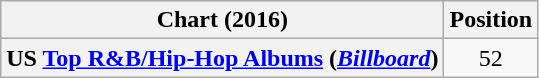<table class="wikitable plainrowheaders">
<tr>
<th scope="col">Chart (2016)</th>
<th scope="col">Position</th>
</tr>
<tr>
<th scope="row">US <a href='#'>Top R&B/Hip-Hop Albums</a> (<em><a href='#'>Billboard</a></em>)</th>
<td style="text-align:center;">52</td>
</tr>
</table>
